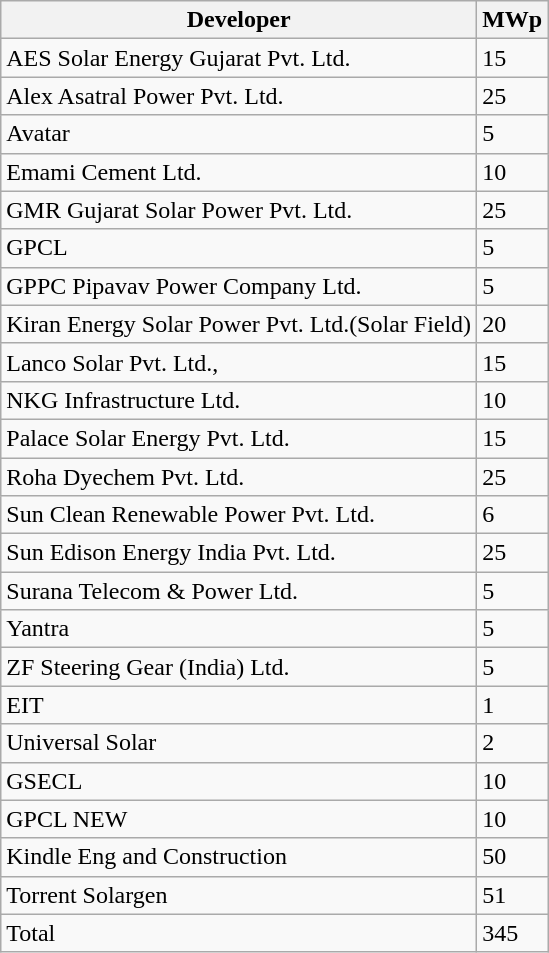<table class="wikitable sortable collapsible collapsed">
<tr>
<th>Developer</th>
<th>MWp</th>
</tr>
<tr>
<td>AES Solar Energy Gujarat Pvt. Ltd.</td>
<td>15</td>
</tr>
<tr>
<td>Alex Asatral Power Pvt. Ltd.</td>
<td>25</td>
</tr>
<tr>
<td>Avatar</td>
<td>5</td>
</tr>
<tr>
<td>Emami Cement Ltd.</td>
<td>10</td>
</tr>
<tr>
<td>GMR Gujarat Solar Power Pvt. Ltd.</td>
<td>25</td>
</tr>
<tr>
<td>GPCL</td>
<td>5</td>
</tr>
<tr>
<td>GPPC Pipavav Power Company Ltd.</td>
<td>5</td>
</tr>
<tr>
<td>Kiran Energy Solar Power Pvt. Ltd.(Solar Field)</td>
<td>20</td>
</tr>
<tr>
<td>Lanco Solar Pvt. Ltd.,</td>
<td>15</td>
</tr>
<tr>
<td>NKG Infrastructure Ltd.</td>
<td>10</td>
</tr>
<tr>
<td>Palace Solar Energy Pvt. Ltd.</td>
<td>15</td>
</tr>
<tr>
<td>Roha Dyechem Pvt. Ltd.</td>
<td>25</td>
</tr>
<tr>
<td>Sun Clean Renewable Power Pvt. Ltd.</td>
<td>6</td>
</tr>
<tr>
<td>Sun Edison Energy India Pvt. Ltd.</td>
<td>25</td>
</tr>
<tr>
<td>Surana Telecom & Power Ltd.</td>
<td>5</td>
</tr>
<tr>
<td>Yantra</td>
<td>5</td>
</tr>
<tr>
<td>ZF Steering Gear (India) Ltd.</td>
<td>5</td>
</tr>
<tr>
<td>EIT</td>
<td>1</td>
</tr>
<tr>
<td>Universal Solar</td>
<td>2</td>
</tr>
<tr>
<td>GSECL</td>
<td>10</td>
</tr>
<tr>
<td>GPCL NEW</td>
<td>10</td>
</tr>
<tr>
<td>Kindle Eng and Construction</td>
<td>50</td>
</tr>
<tr>
<td>Torrent Solargen</td>
<td>51</td>
</tr>
<tr class="sortbottom">
<td>Total</td>
<td>345</td>
</tr>
</table>
